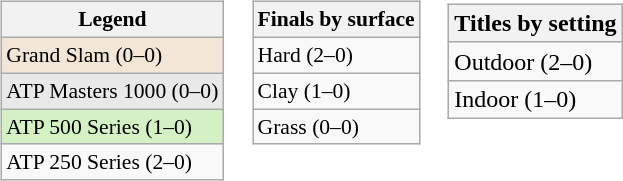<table>
<tr valign=top>
<td><br><table class=wikitable style=font-size:90%>
<tr>
<th>Legend</th>
</tr>
<tr style=background:#f3e6d7>
<td>Grand Slam (0–0)</td>
</tr>
<tr style="background:#e9e9e9">
<td>ATP Masters 1000 (0–0)</td>
</tr>
<tr style="background:#d4f1c5">
<td>ATP 500 Series (1–0)</td>
</tr>
<tr>
<td>ATP 250 Series (2–0)</td>
</tr>
</table>
</td>
<td><br><table class=wikitable style=font-size:90%>
<tr>
<th>Finals by surface</th>
</tr>
<tr>
<td>Hard (2–0)</td>
</tr>
<tr>
<td>Clay (1–0)</td>
</tr>
<tr>
<td>Grass (0–0)</td>
</tr>
</table>
</td>
<td><br><table class="wikitable">
<tr>
<th>Titles by setting</th>
</tr>
<tr>
<td>Outdoor (2–0)</td>
</tr>
<tr>
<td>Indoor (1–0)</td>
</tr>
</table>
</td>
</tr>
</table>
